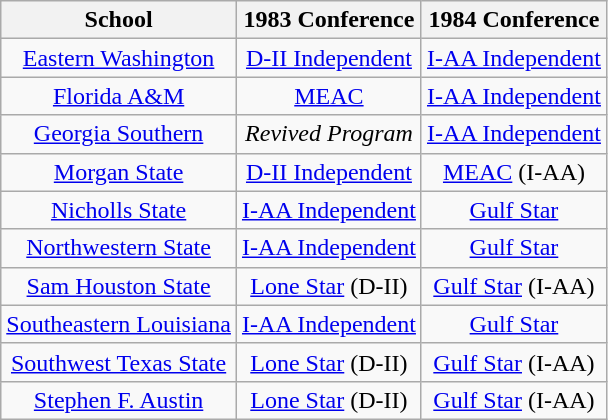<table class="wikitable sortable">
<tr>
<th>School</th>
<th>1983 Conference</th>
<th>1984 Conference</th>
</tr>
<tr style="text-align:center;">
<td><a href='#'>Eastern Washington</a></td>
<td><a href='#'>D-II Independent</a></td>
<td><a href='#'>I-AA Independent</a></td>
</tr>
<tr style="text-align:center;">
<td><a href='#'>Florida A&M</a></td>
<td><a href='#'>MEAC</a></td>
<td><a href='#'>I-AA Independent</a></td>
</tr>
<tr style="text-align:center;">
<td><a href='#'>Georgia Southern</a></td>
<td><em>Revived Program</em></td>
<td><a href='#'>I-AA Independent</a></td>
</tr>
<tr style="text-align:center;">
<td><a href='#'>Morgan State</a></td>
<td><a href='#'>D-II Independent</a></td>
<td><a href='#'>MEAC</a> (I-AA)</td>
</tr>
<tr style="text-align:center;">
<td><a href='#'>Nicholls State</a></td>
<td><a href='#'>I-AA Independent</a></td>
<td><a href='#'>Gulf Star</a></td>
</tr>
<tr style="text-align:center;">
<td><a href='#'>Northwestern State</a></td>
<td><a href='#'>I-AA Independent</a></td>
<td><a href='#'>Gulf Star</a></td>
</tr>
<tr style="text-align:center;">
<td><a href='#'>Sam Houston State</a></td>
<td><a href='#'>Lone Star</a> (D-II)</td>
<td><a href='#'>Gulf Star</a> (I-AA)</td>
</tr>
<tr style="text-align:center;">
<td><a href='#'>Southeastern Louisiana</a></td>
<td><a href='#'>I-AA Independent</a></td>
<td><a href='#'>Gulf Star</a></td>
</tr>
<tr style="text-align:center;">
<td><a href='#'>Southwest Texas State</a></td>
<td><a href='#'>Lone Star</a> (D-II)</td>
<td><a href='#'>Gulf Star</a> (I-AA)</td>
</tr>
<tr style="text-align:center;">
<td><a href='#'>Stephen F. Austin</a></td>
<td><a href='#'>Lone Star</a> (D-II)</td>
<td><a href='#'>Gulf Star</a> (I-AA)</td>
</tr>
</table>
